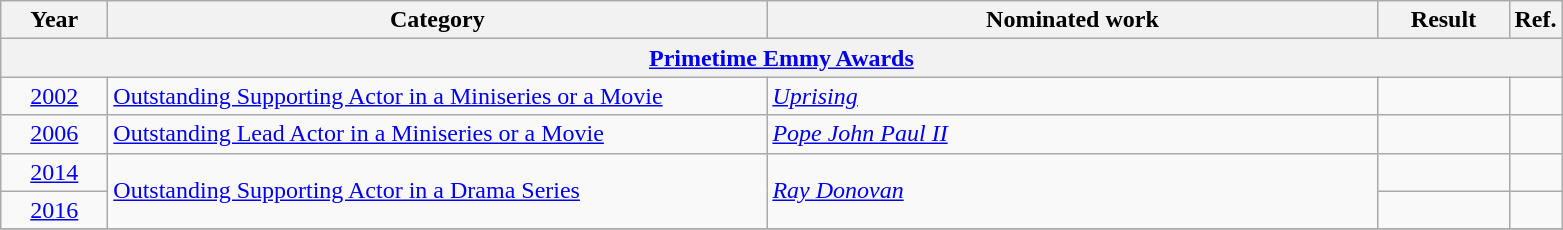<table class=wikitable>
<tr>
<th scope="col" style="width:4em;">Year</th>
<th scope="col" style="width:27em;">Category</th>
<th scope="col" style="width:25em;">Nominated work</th>
<th scope="col" style="width:5em;">Result</th>
<th>Ref.</th>
</tr>
<tr>
<th colspan=5><a href='#'>Primetime Emmy Awards</a></th>
</tr>
<tr>
<td style="text-align:center;"><a href='#'>2002</a></td>
<td><a href='#'>Outstanding Supporting Actor in a Miniseries or a Movie</a></td>
<td><em><a href='#'>Uprising</a></em></td>
<td></td>
<td style="text-align:center;"></td>
</tr>
<tr>
<td style="text-align:center;"><a href='#'>2006</a></td>
<td><a href='#'>Outstanding Lead Actor in a Miniseries or a Movie</a></td>
<td><em><a href='#'>Pope John Paul II</a></em></td>
<td></td>
<td style="text-align:center;"></td>
</tr>
<tr>
<td style="text-align:center;"><a href='#'>2014</a></td>
<td rowspan="2"><a href='#'>Outstanding Supporting Actor in a Drama Series</a></td>
<td rowspan="2"><em><a href='#'>Ray Donovan</a></em></td>
<td></td>
<td style="text-align:center;"></td>
</tr>
<tr>
<td style="text-align:center;"><a href='#'>2016</a></td>
<td></td>
<td style="text-align:center;"></td>
</tr>
<tr>
</tr>
</table>
